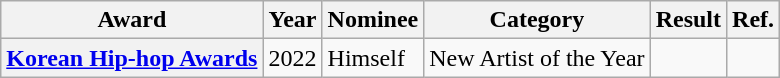<table class="wikitable plainrowheaders">
<tr>
<th>Award</th>
<th>Year</th>
<th>Nominee</th>
<th>Category</th>
<th>Result</th>
<th>Ref.</th>
</tr>
<tr>
<th scope="row"><a href='#'>Korean Hip-hop Awards</a></th>
<td>2022</td>
<td>Himself</td>
<td>New Artist of the Year</td>
<td></td>
<td></td>
</tr>
</table>
